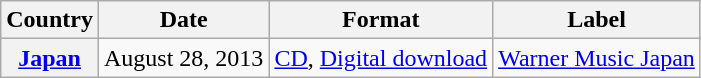<table class="wikitable plainrowheaders">
<tr>
<th scope="col">Country</th>
<th>Date</th>
<th>Format</th>
<th>Label</th>
</tr>
<tr>
<th scope="row" rowspan="1"><a href='#'>Japan</a></th>
<td>August 28, 2013</td>
<td><a href='#'>CD</a>, <a href='#'>Digital download</a></td>
<td><a href='#'>Warner Music Japan</a></td>
</tr>
</table>
